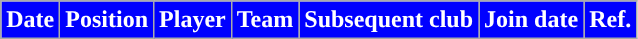<table class="wikitable plainrowheaders sortable">
<tr>
<th style="background:#0000ff; color:#ffffff;">Date</th>
<th style="background:#0000ff; color:#ffffff;">Position</th>
<th style="background:#0000ff; color:#ffffff;">Player</th>
<th style="background:#0000ff; color:#ffffff;">Team</th>
<th style="background:#0000ff; color:#ffffff;">Subsequent club</th>
<th style="background:#0000ff; color:#ffffff;">Join date</th>
<th style="background:#0000ff; color:#ffffff;">Ref.</th>
</tr>
</table>
